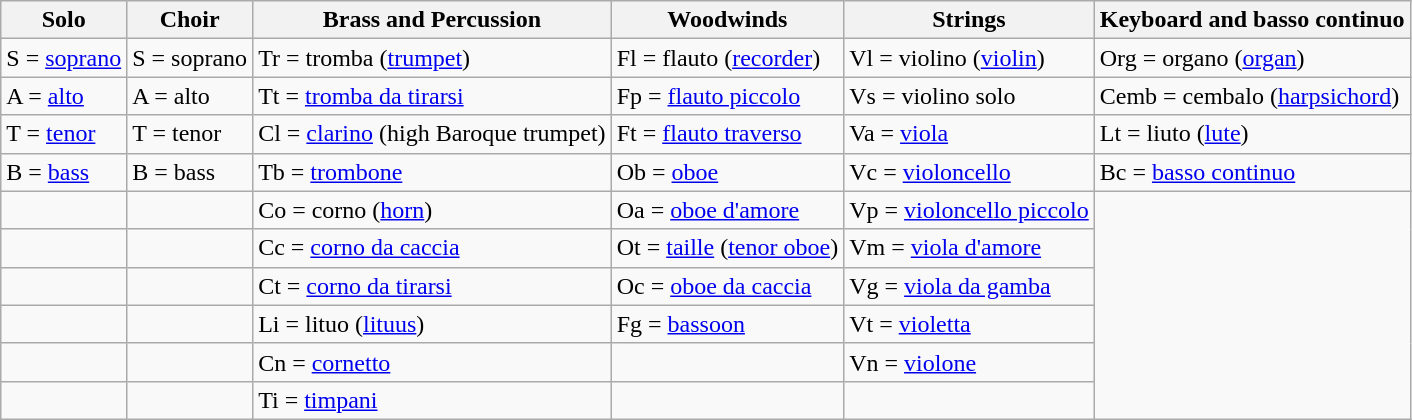<table class="wikitable">
<tr>
<th>Solo</th>
<th>Choir</th>
<th>Brass and Percussion</th>
<th>Woodwinds</th>
<th>Strings</th>
<th>Keyboard and basso continuo</th>
</tr>
<tr>
<td>S = <a href='#'>soprano</a></td>
<td>S = soprano</td>
<td>Tr = tromba (<a href='#'>trumpet</a>)</td>
<td>Fl = flauto (<a href='#'>recorder</a>)</td>
<td>Vl = violino (<a href='#'>violin</a>)</td>
<td>Org = organo (<a href='#'>organ</a>)</td>
</tr>
<tr>
<td>A = <a href='#'>alto</a></td>
<td>A = alto</td>
<td>Tt = <a href='#'>tromba da tirarsi</a></td>
<td>Fp = <a href='#'>flauto piccolo</a></td>
<td>Vs = violino solo</td>
<td>Cemb = cembalo (<a href='#'>harpsichord</a>)</td>
</tr>
<tr>
<td>T = <a href='#'>tenor</a></td>
<td>T = tenor</td>
<td>Cl = <a href='#'>clarino</a> (high Baroque trumpet)</td>
<td>Ft = <a href='#'>flauto traverso</a></td>
<td>Va = <a href='#'>viola</a></td>
<td>Lt = liuto (<a href='#'>lute</a>)</td>
</tr>
<tr>
<td>B = <a href='#'>bass</a></td>
<td>B = bass</td>
<td>Tb = <a href='#'>trombone</a></td>
<td>Ob = <a href='#'>oboe</a></td>
<td>Vc = <a href='#'>violoncello</a></td>
<td>Bc = <a href='#'>basso continuo</a></td>
</tr>
<tr>
<td></td>
<td></td>
<td>Co = corno (<a href='#'>horn</a>)</td>
<td>Oa = <a href='#'>oboe d'amore</a></td>
<td>Vp = <a href='#'>violoncello piccolo</a></td>
</tr>
<tr>
<td></td>
<td></td>
<td>Cc = <a href='#'>corno da caccia</a></td>
<td>Ot = <a href='#'>taille</a> (<a href='#'>tenor oboe</a>)</td>
<td>Vm = <a href='#'>viola d'amore</a></td>
</tr>
<tr>
<td></td>
<td></td>
<td>Ct = <a href='#'>corno da tirarsi</a></td>
<td>Oc = <a href='#'>oboe da caccia</a></td>
<td>Vg = <a href='#'>viola da gamba</a></td>
</tr>
<tr>
<td></td>
<td></td>
<td>Li = lituo (<a href='#'>lituus</a>)</td>
<td>Fg = <a href='#'>bassoon</a></td>
<td>Vt = <a href='#'>violetta</a></td>
</tr>
<tr>
<td></td>
<td></td>
<td>Cn = <a href='#'>cornetto</a></td>
<td></td>
<td>Vn = <a href='#'>violone</a></td>
</tr>
<tr>
<td></td>
<td></td>
<td>Ti = <a href='#'>timpani</a></td>
<td></td>
<td></td>
</tr>
</table>
